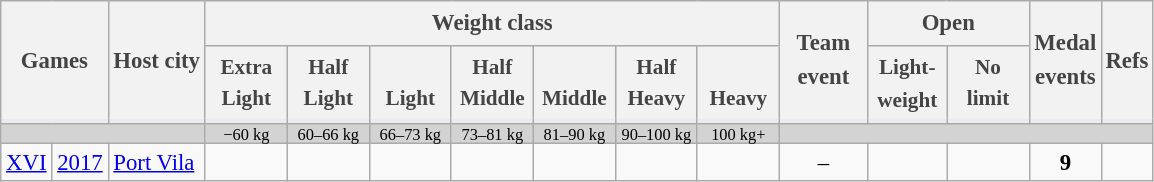<table class=wikitable style="text-align:center; font-size:95%;">
<tr style="line-height:150%;">
<th rowspan="2" colspan="2" style="border-bottom:0px; color:#444;">Games</th>
<th rowspan="2" style="border-bottom:0px; color:#444;">Host city </th>
<th colspan="7" style="border-bottom:0px; color:#444;">Weight class</th>
<th rowspan="2" style="width:3.4em; border-bottom:0px; color:#444;">Team<br>event</th>
<th colspan="2" style="width:3.4em; border-bottom:0px; color:#444;">Open</th>
<th rowspan="2" style="border-bottom:0px; color:#444;">Medal<br>events</th>
<th rowspan="2" style="border-bottom:0px; color:#444; padding:2px;">Refs</th>
</tr>
<tr style="line-height:150%; font-size:93%; background-color:#eaecf0;">
<th valign=bottom style="width:3.4em; border-bottom:0px; color:#444;">Extra<br>Light</th>
<th valign=bottom style="width:3.4em; border-bottom:0px; color:#444;">Half<br>Light</th>
<th valign=bottom style="width:3.4em; border-bottom:0px; color:#444;">Light</th>
<th valign=bottom style="width:3.4em; border-bottom:0px; color:#444;">Half<br>Middle</th>
<th valign=bottom style="width:3.4em; border-bottom:0px; color:#444;">Middle</th>
<th valign=bottom style="width:3.4em; border-bottom:0px; color:#444;">Half<br>Heavy</th>
<th valign=bottom style="width:3.4em; border-bottom:0px; color:#444;">Heavy</th>
<th valign=bottom style="width:3.4em; border-bottom:0px; color:#444; padding:2px;">Light-<br>weight</th>
<th valign=bottom style="width:3.4em; border-bottom:0px; color:#444;">No<br>limit</th>
</tr>
<tr style="font-size:2px; background-color:#eaecf0;">
<td colspan="2" style="border-top:0px;"> </td>
<td style="border-top:0px;"> </td>
<td style="border-top:0px;"> </td>
<td style="border-top:0px;"> </td>
<td style="border-top:0px;"> </td>
<td style="border-top:0px;"> </td>
<td style="border-top:0px;"> </td>
<td style="border-top:0px;"> </td>
<td style="border-top:0px;"> </td>
<td style="border-top:0px;"> </td>
<td style="border-top:0px;"> </td>
<td style="border-top:0px;"> </td>
<td style="border-top:0px;"> </td>
<td style="border-top:0px;"> </td>
</tr>
<tr style="background-color:lightgrey; line-height:8px; font-size:72%">
<td colspan="3"></td>
<td>−60 kg</td>
<td>60–66 kg</td>
<td>66–73 kg</td>
<td>73–81 kg</td>
<td>81–90 kg</td>
<td>90–100 kg</td>
<td>100 kg+</td>
<td colspan="5"></td>
</tr>
<tr>
<td align=center><a href='#'>XVI</a></td>
<td align=left><a href='#'>2017</a></td>
<td align=left><a href='#'>Port Vila</a> </td>
<td><br></td>
<td><br></td>
<td><br></td>
<td><br></td>
<td><br></td>
<td><br></td>
<td><br></td>
<td>– </td>
<td><br></td>
<td><br></td>
<td><strong>9</strong></td>
<td></td>
</tr>
</table>
